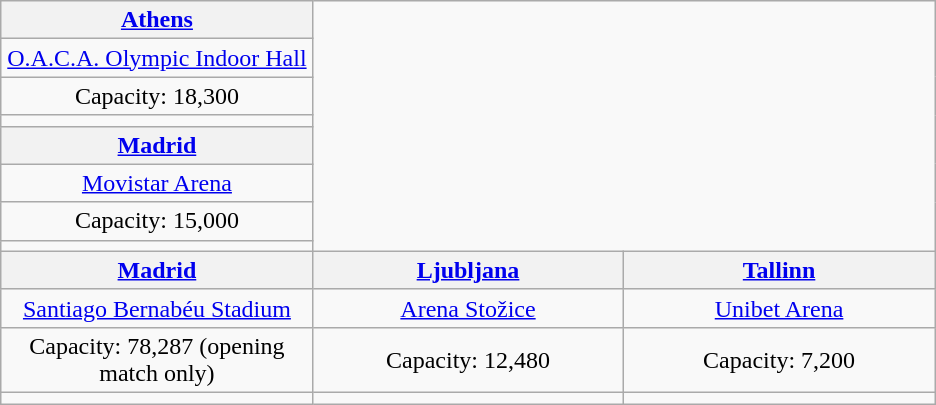<table class="wikitable" style="margin:1em auto; text-align:center;">
<tr>
<th width=200px><a href='#'>Athens</a></th>
<td colspan=2 rowspan=8></td>
</tr>
<tr>
<td><a href='#'>O.A.C.A. Olympic Indoor Hall</a></td>
</tr>
<tr>
<td>Capacity: 18,300</td>
</tr>
<tr>
<td></td>
</tr>
<tr>
<th><a href='#'>Madrid</a></th>
</tr>
<tr>
<td><a href='#'>Movistar Arena</a></td>
</tr>
<tr>
<td>Capacity: 15,000</td>
</tr>
<tr>
<td></td>
</tr>
<tr>
<th width=200px><a href='#'>Madrid</a></th>
<th width=200px><a href='#'>Ljubljana</a></th>
<th width=200px><a href='#'>Tallinn</a></th>
</tr>
<tr>
<td><a href='#'>Santiago Bernabéu Stadium</a></td>
<td><a href='#'>Arena Stožice</a></td>
<td><a href='#'>Unibet Arena</a></td>
</tr>
<tr>
<td>Capacity: 78,287 (opening match only)</td>
<td>Capacity: 12,480</td>
<td>Capacity: 7,200</td>
</tr>
<tr>
<td></td>
<td></td>
<td></td>
</tr>
</table>
